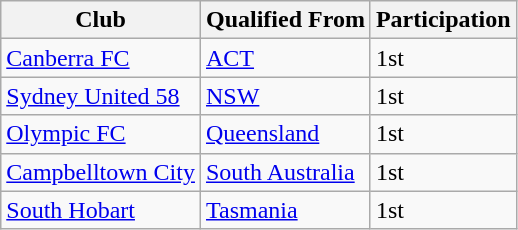<table class="wikitable">
<tr>
<th>Club</th>
<th>Qualified From</th>
<th>Participation</th>
</tr>
<tr>
<td><a href='#'>Canberra FC</a></td>
<td> <a href='#'>ACT</a></td>
<td>1st</td>
</tr>
<tr>
<td><a href='#'>Sydney United 58</a></td>
<td> <a href='#'>NSW</a></td>
<td>1st</td>
</tr>
<tr>
<td><a href='#'>Olympic FC</a></td>
<td> <a href='#'>Queensland</a></td>
<td>1st</td>
</tr>
<tr>
<td><a href='#'>Campbelltown City</a></td>
<td> <a href='#'>South Australia</a></td>
<td>1st</td>
</tr>
<tr>
<td><a href='#'>South Hobart</a></td>
<td> <a href='#'>Tasmania</a></td>
<td>1st</td>
</tr>
</table>
